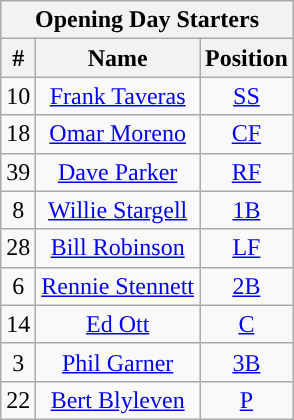<table class="wikitable" style="text-align:center">
<tr>
<th colspan="3">Opening Day Starters</th>
</tr>
<tr>
<th>#</th>
<th>Name</th>
<th>Position</th>
</tr>
<tr>
<td>10</td>
<td><a href='#'>Frank Taveras</a></td>
<td><a href='#'>SS</a></td>
</tr>
<tr>
<td>18</td>
<td><a href='#'>Omar Moreno</a></td>
<td><a href='#'>CF</a></td>
</tr>
<tr>
<td>39</td>
<td><a href='#'>Dave Parker</a></td>
<td><a href='#'>RF</a></td>
</tr>
<tr>
<td>8</td>
<td><a href='#'>Willie Stargell</a></td>
<td><a href='#'>1B</a></td>
</tr>
<tr>
<td>28</td>
<td><a href='#'>Bill Robinson</a></td>
<td><a href='#'>LF</a></td>
</tr>
<tr>
<td>6</td>
<td><a href='#'>Rennie Stennett</a></td>
<td><a href='#'>2B</a></td>
</tr>
<tr>
<td>14</td>
<td><a href='#'>Ed Ott</a></td>
<td><a href='#'>C</a></td>
</tr>
<tr>
<td>3</td>
<td><a href='#'>Phil Garner</a></td>
<td><a href='#'>3B</a></td>
</tr>
<tr>
<td>22</td>
<td><a href='#'>Bert Blyleven</a></td>
<td><a href='#'>P</a></td>
</tr>
</table>
